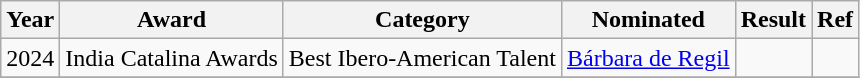<table class="wikitable plainrowheaders">
<tr>
<th scope="col">Year</th>
<th scope="col">Award</th>
<th scope="col">Category</th>
<th scope="col">Nominated</th>
<th scope="col">Result</th>
<th scope="col">Ref</th>
</tr>
<tr>
<td>2024</td>
<td>India Catalina Awards</td>
<td>Best Ibero-American Talent</td>
<td><a href='#'>Bárbara de Regil</a></td>
<td></td>
<td></td>
</tr>
<tr>
</tr>
</table>
